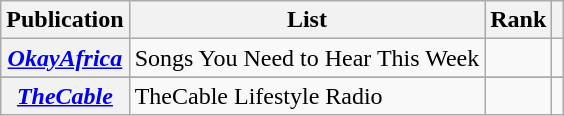<table class="wikitable sortable plainrowheaders" style="border:none; margin:0;">
<tr>
<th scope="col">Publication</th>
<th scope="col" class="unsortable">List</th>
<th scope="col" data-sort-type="number">Rank</th>
<th scope="col" class="unsortable"></th>
</tr>
<tr>
<th scope="row" rowspan="1"><em><a href='#'>OkayAfrica</a></em></th>
<td>Songs You Need to Hear This Week</td>
<td></td>
<td></td>
</tr>
<tr>
</tr>
<tr>
<th scope="row" rowspan="1"><em><a href='#'>TheCable</a></em></th>
<td>TheCable Lifestyle Radio</td>
<td></td>
<td></td>
</tr>
</table>
